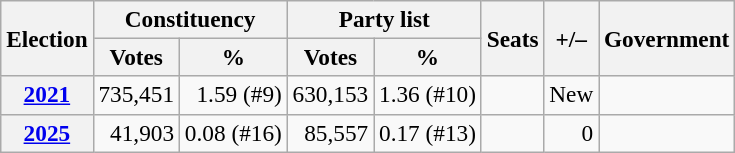<table class="wikitable" style="font-size:97%; text-align:right;">
<tr>
<th rowspan=2>Election</th>
<th colspan=2>Constituency</th>
<th colspan=2>Party list</th>
<th rowspan=2>Seats</th>
<th rowspan=2>+/–</th>
<th rowspan=2>Government</th>
</tr>
<tr>
<th>Votes</th>
<th>%</th>
<th>Votes</th>
<th>%</th>
</tr>
<tr>
<th><a href='#'>2021</a></th>
<td>735,451</td>
<td>1.59 (#9)</td>
<td>630,153</td>
<td>1.36 (#10)</td>
<td></td>
<td>New</td>
<td></td>
</tr>
<tr>
<th><a href='#'>2025</a></th>
<td>41,903</td>
<td>0.08 (#16)</td>
<td>85,557</td>
<td>0.17 (#13)</td>
<td></td>
<td> 0</td>
<td></td>
</tr>
</table>
